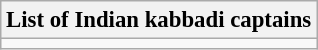<table class="wikitable" style="text-align: center; font-size:95%;">
<tr>
<th>List of Indian kabbadi captains</th>
</tr>
<tr>
<td></td>
</tr>
</table>
